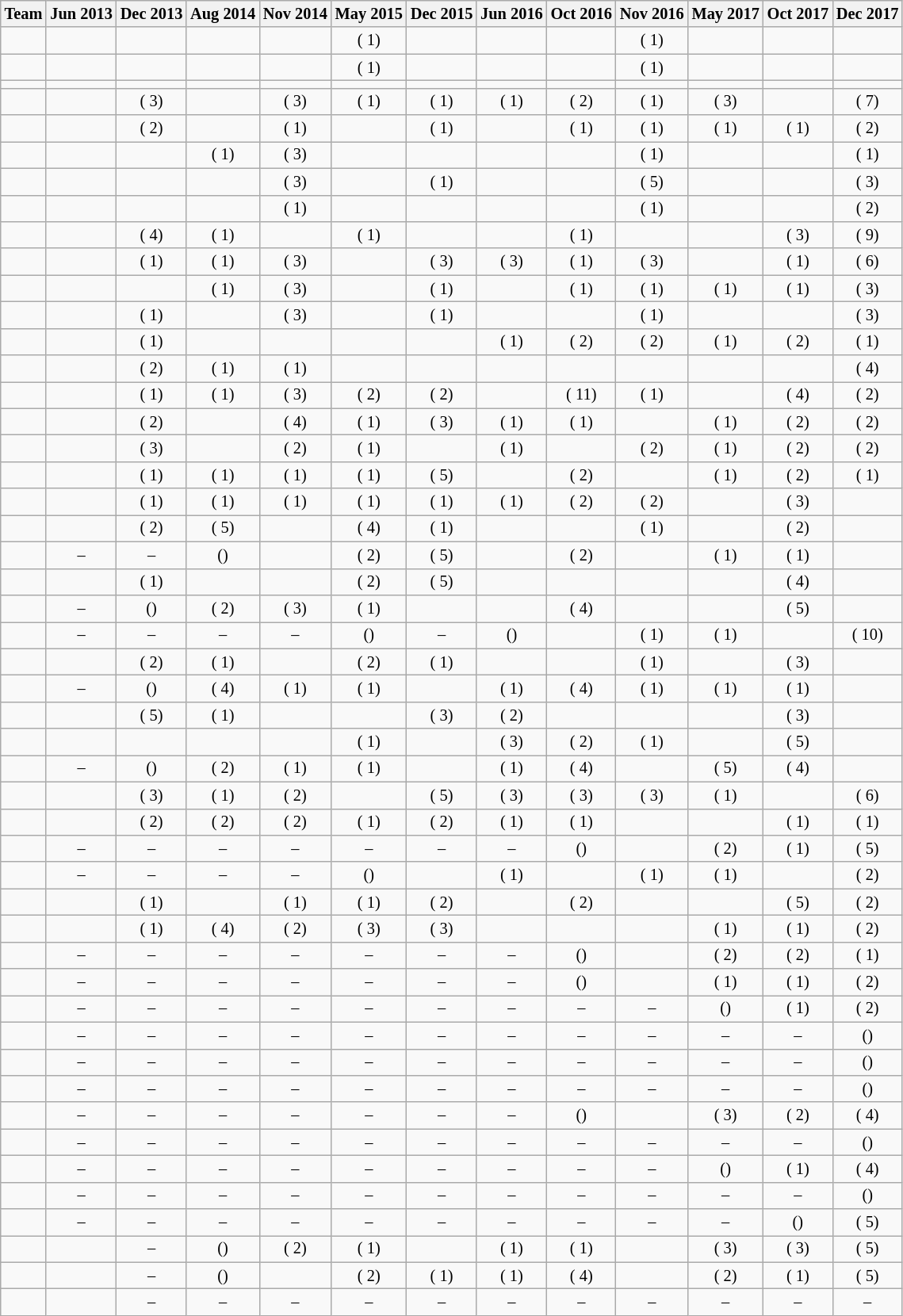<table class="wikitable sortable" style="text-align:center; font-size: 85%;">
<tr>
<th>Team</th>
<th>Jun 2013</th>
<th>Dec 2013</th>
<th>Aug 2014</th>
<th>Nov 2014</th>
<th>May 2015</th>
<th>Dec 2015</th>
<th>Jun 2016</th>
<th>Oct 2016</th>
<th>Nov 2016</th>
<th>May 2017</th>
<th>Oct 2017</th>
<th>Dec 2017</th>
</tr>
<tr>
<td style="text-align:left;"></td>
<td></td>
<td></td>
<td></td>
<td></td>
<td> ( 1)</td>
<td></td>
<td></td>
<td></td>
<td> ( 1)</td>
<td></td>
<td></td>
<td></td>
</tr>
<tr>
<td style="text-align:left;"></td>
<td></td>
<td></td>
<td></td>
<td></td>
<td> ( 1)</td>
<td></td>
<td></td>
<td></td>
<td> ( 1)</td>
<td></td>
<td></td>
<td></td>
</tr>
<tr>
<td style="text-align:left;"></td>
<td></td>
<td></td>
<td></td>
<td></td>
<td></td>
<td></td>
<td></td>
<td></td>
<td></td>
<td></td>
<td></td>
<td></td>
</tr>
<tr>
<td style="text-align:left;"></td>
<td></td>
<td> ( 3)</td>
<td></td>
<td> ( 3)</td>
<td> ( 1)</td>
<td> ( 1)</td>
<td> ( 1)</td>
<td> ( 2)</td>
<td> ( 1)</td>
<td> ( 3)</td>
<td></td>
<td> ( 7)</td>
</tr>
<tr>
<td style="text-align:left;"></td>
<td></td>
<td> ( 2)</td>
<td></td>
<td> ( 1)</td>
<td></td>
<td> ( 1)</td>
<td></td>
<td> ( 1)</td>
<td> ( 1)</td>
<td> ( 1)</td>
<td> ( 1)</td>
<td> ( 2)</td>
</tr>
<tr>
<td style="text-align:left;"></td>
<td></td>
<td></td>
<td> ( 1)</td>
<td> ( 3)</td>
<td></td>
<td></td>
<td></td>
<td></td>
<td> ( 1)</td>
<td></td>
<td></td>
<td> ( 1)</td>
</tr>
<tr>
<td style="text-align:left;"></td>
<td></td>
<td></td>
<td></td>
<td> ( 3)</td>
<td></td>
<td> ( 1)</td>
<td></td>
<td></td>
<td> ( 5)</td>
<td></td>
<td></td>
<td> ( 3)</td>
</tr>
<tr>
<td style="text-align:left;"></td>
<td></td>
<td></td>
<td></td>
<td> ( 1)</td>
<td></td>
<td></td>
<td></td>
<td></td>
<td> ( 1)</td>
<td></td>
<td></td>
<td> ( 2)</td>
</tr>
<tr>
<td style="text-align:left;"></td>
<td></td>
<td> ( 4)</td>
<td> ( 1)</td>
<td></td>
<td> ( 1)</td>
<td></td>
<td></td>
<td> ( 1)</td>
<td></td>
<td></td>
<td> ( 3)</td>
<td> ( 9)</td>
</tr>
<tr>
<td style="text-align:left;"></td>
<td></td>
<td> ( 1)</td>
<td> ( 1)</td>
<td> ( 3)</td>
<td></td>
<td> ( 3)</td>
<td> ( 3)</td>
<td> ( 1)</td>
<td> ( 3)</td>
<td></td>
<td> ( 1)</td>
<td> ( 6)</td>
</tr>
<tr>
<td style="text-align:left;"></td>
<td></td>
<td></td>
<td> ( 1)</td>
<td> ( 3)</td>
<td></td>
<td> ( 1)</td>
<td></td>
<td> ( 1)</td>
<td> ( 1)</td>
<td> ( 1)</td>
<td> ( 1)</td>
<td> ( 3)</td>
</tr>
<tr>
<td style="text-align:left;"></td>
<td></td>
<td> ( 1)</td>
<td></td>
<td> ( 3)</td>
<td></td>
<td> ( 1)</td>
<td></td>
<td></td>
<td> ( 1)</td>
<td></td>
<td></td>
<td> ( 3)</td>
</tr>
<tr>
<td style="text-align:left;"></td>
<td></td>
<td> ( 1)</td>
<td></td>
<td></td>
<td></td>
<td></td>
<td> ( 1)</td>
<td> ( 2)</td>
<td> ( 2)</td>
<td> ( 1)</td>
<td> ( 2)</td>
<td> ( 1)</td>
</tr>
<tr>
<td style="text-align:left;"></td>
<td></td>
<td> ( 2)</td>
<td> ( 1)</td>
<td> ( 1)</td>
<td></td>
<td></td>
<td></td>
<td></td>
<td></td>
<td></td>
<td></td>
<td> ( 4)</td>
</tr>
<tr>
<td style="text-align:left;"></td>
<td></td>
<td> ( 1)</td>
<td> ( 1)</td>
<td> ( 3)</td>
<td> ( 2)</td>
<td> ( 2)</td>
<td></td>
<td> ( 11)</td>
<td> ( 1)</td>
<td></td>
<td> ( 4)</td>
<td> ( 2)</td>
</tr>
<tr>
<td style="text-align:left;"></td>
<td></td>
<td> ( 2)</td>
<td></td>
<td> ( 4)</td>
<td> ( 1)</td>
<td> ( 3)</td>
<td> ( 1)</td>
<td> ( 1)</td>
<td></td>
<td> ( 1)</td>
<td> ( 2)</td>
<td> ( 2)</td>
</tr>
<tr>
<td style="text-align:left;"></td>
<td></td>
<td> ( 3)</td>
<td></td>
<td> ( 2)</td>
<td> ( 1)</td>
<td></td>
<td> ( 1)</td>
<td></td>
<td> ( 2)</td>
<td> ( 1)</td>
<td> ( 2)</td>
<td> ( 2)</td>
</tr>
<tr>
<td style="text-align:left;"></td>
<td></td>
<td> ( 1)</td>
<td> ( 1)</td>
<td> ( 1)</td>
<td> ( 1)</td>
<td> ( 5)</td>
<td></td>
<td> ( 2)</td>
<td></td>
<td> ( 1)</td>
<td> ( 2)</td>
<td> ( 1)</td>
</tr>
<tr>
<td style="text-align:left;"></td>
<td></td>
<td> ( 1)</td>
<td> ( 1)</td>
<td> ( 1)</td>
<td> ( 1)</td>
<td> ( 1)</td>
<td> ( 1)</td>
<td> ( 2)</td>
<td> ( 2)</td>
<td></td>
<td> ( 3)</td>
<td></td>
</tr>
<tr>
<td style="text-align:left;"></td>
<td></td>
<td> ( 2)</td>
<td> ( 5)</td>
<td></td>
<td> ( 4)</td>
<td> ( 1)</td>
<td></td>
<td></td>
<td> ( 1)</td>
<td></td>
<td> ( 2)</td>
<td></td>
</tr>
<tr>
<td style="text-align:left;"></td>
<td>–</td>
<td>–</td>
<td> ()</td>
<td></td>
<td> ( 2)</td>
<td> ( 5)</td>
<td></td>
<td> ( 2)</td>
<td></td>
<td> ( 1)</td>
<td> ( 1)</td>
<td></td>
</tr>
<tr>
<td style="text-align:left;"></td>
<td></td>
<td> ( 1)</td>
<td></td>
<td></td>
<td> ( 2)</td>
<td> ( 5)</td>
<td></td>
<td></td>
<td></td>
<td></td>
<td> ( 4)</td>
<td></td>
</tr>
<tr>
<td style="text-align:left;"></td>
<td>–</td>
<td> ()</td>
<td> ( 2)</td>
<td> ( 3)</td>
<td> ( 1)</td>
<td></td>
<td></td>
<td> ( 4)</td>
<td></td>
<td></td>
<td> ( 5)</td>
<td></td>
</tr>
<tr>
<td style="text-align:left;"></td>
<td>–</td>
<td>–</td>
<td>–</td>
<td>–</td>
<td> ()</td>
<td>–</td>
<td> ()</td>
<td></td>
<td> ( 1)</td>
<td> ( 1)</td>
<td></td>
<td> ( 10)</td>
</tr>
<tr>
<td style="text-align:left;"></td>
<td></td>
<td> ( 2)</td>
<td> ( 1)</td>
<td></td>
<td> ( 2)</td>
<td> ( 1)</td>
<td></td>
<td></td>
<td> ( 1)</td>
<td></td>
<td> ( 3)</td>
<td></td>
</tr>
<tr>
<td style="text-align:left;"></td>
<td>–</td>
<td> ()</td>
<td> ( 4)</td>
<td> ( 1)</td>
<td> ( 1)</td>
<td></td>
<td> ( 1)</td>
<td> ( 4)</td>
<td> ( 1)</td>
<td> ( 1)</td>
<td> ( 1)</td>
<td></td>
</tr>
<tr>
<td style="text-align:left;"></td>
<td></td>
<td> ( 5)</td>
<td> ( 1)</td>
<td></td>
<td></td>
<td> ( 3)</td>
<td> ( 2)</td>
<td></td>
<td></td>
<td></td>
<td> ( 3)</td>
<td></td>
</tr>
<tr>
<td style="text-align:left;"></td>
<td></td>
<td></td>
<td></td>
<td></td>
<td> ( 1)</td>
<td></td>
<td> ( 3)</td>
<td> ( 2)</td>
<td> ( 1)</td>
<td></td>
<td> ( 5)</td>
<td></td>
</tr>
<tr>
<td style="text-align:left;"></td>
<td>–</td>
<td> ()</td>
<td> ( 2)</td>
<td> ( 1)</td>
<td> ( 1)</td>
<td></td>
<td> ( 1)</td>
<td> ( 4)</td>
<td></td>
<td> ( 5)</td>
<td> ( 4)</td>
<td></td>
</tr>
<tr>
<td style="text-align:left;"></td>
<td></td>
<td> ( 3)</td>
<td> ( 1)</td>
<td> ( 2)</td>
<td></td>
<td> ( 5)</td>
<td> ( 3)</td>
<td> ( 3)</td>
<td> ( 3)</td>
<td> ( 1)</td>
<td></td>
<td> ( 6)</td>
</tr>
<tr>
<td style="text-align:left;"></td>
<td></td>
<td> ( 2)</td>
<td> ( 2)</td>
<td> ( 2)</td>
<td> ( 1)</td>
<td> ( 2)</td>
<td> ( 1)</td>
<td> ( 1)</td>
<td></td>
<td></td>
<td> ( 1)</td>
<td> ( 1)</td>
</tr>
<tr>
<td style="text-align:left;"></td>
<td>–</td>
<td>–</td>
<td>–</td>
<td>–</td>
<td>–</td>
<td>–</td>
<td>–</td>
<td> ()</td>
<td></td>
<td> ( 2)</td>
<td> ( 1)</td>
<td> ( 5)</td>
</tr>
<tr>
<td style="text-align:left;"></td>
<td>–</td>
<td>–</td>
<td>–</td>
<td>–</td>
<td> ()</td>
<td></td>
<td> ( 1)</td>
<td></td>
<td> ( 1)</td>
<td> ( 1)</td>
<td></td>
<td> ( 2)</td>
</tr>
<tr>
<td style="text-align:left;"></td>
<td></td>
<td> ( 1)</td>
<td></td>
<td> ( 1)</td>
<td> ( 1)</td>
<td> ( 2)</td>
<td></td>
<td> ( 2)</td>
<td></td>
<td></td>
<td> ( 5)</td>
<td> ( 2)</td>
</tr>
<tr>
<td style="text-align:left;"></td>
<td></td>
<td> ( 1)</td>
<td> ( 4)</td>
<td> ( 2)</td>
<td> ( 3)</td>
<td> ( 3)</td>
<td></td>
<td></td>
<td></td>
<td> ( 1)</td>
<td> ( 1)</td>
<td> ( 2)</td>
</tr>
<tr>
<td style="text-align:left;"></td>
<td>–</td>
<td>–</td>
<td>–</td>
<td>–</td>
<td>–</td>
<td>–</td>
<td>–</td>
<td> ()</td>
<td></td>
<td> ( 2)</td>
<td> ( 2)</td>
<td> ( 1)</td>
</tr>
<tr>
<td style="text-align:left;"></td>
<td>–</td>
<td>–</td>
<td>–</td>
<td>–</td>
<td>–</td>
<td>–</td>
<td>–</td>
<td> ()</td>
<td></td>
<td> ( 1)</td>
<td> ( 1)</td>
<td> ( 2)</td>
</tr>
<tr>
<td style="text-align:left;"></td>
<td>–</td>
<td>–</td>
<td>–</td>
<td>–</td>
<td>–</td>
<td>–</td>
<td>–</td>
<td>–</td>
<td>–</td>
<td> ()</td>
<td> ( 1)</td>
<td> ( 2)</td>
</tr>
<tr>
<td style="text-align:left;"></td>
<td>–</td>
<td>–</td>
<td>–</td>
<td>–</td>
<td>–</td>
<td>–</td>
<td>–</td>
<td>–</td>
<td>–</td>
<td>–</td>
<td>–</td>
<td> ()</td>
</tr>
<tr>
<td style="text-align:left;"></td>
<td>–</td>
<td>–</td>
<td>–</td>
<td>–</td>
<td>–</td>
<td>–</td>
<td>–</td>
<td>–</td>
<td>–</td>
<td>–</td>
<td>–</td>
<td> ()</td>
</tr>
<tr>
<td style="text-align:left;"></td>
<td>–</td>
<td>–</td>
<td>–</td>
<td>–</td>
<td>–</td>
<td>–</td>
<td>–</td>
<td>–</td>
<td>–</td>
<td>–</td>
<td>–</td>
<td> ()</td>
</tr>
<tr>
<td style="text-align:left;"></td>
<td>–</td>
<td>–</td>
<td>–</td>
<td>–</td>
<td>–</td>
<td>–</td>
<td>–</td>
<td> ()</td>
<td></td>
<td> ( 3)</td>
<td> ( 2)</td>
<td> ( 4)</td>
</tr>
<tr>
<td style="text-align:left;"></td>
<td>–</td>
<td>–</td>
<td>–</td>
<td>–</td>
<td>–</td>
<td>–</td>
<td>–</td>
<td>–</td>
<td>–</td>
<td>–</td>
<td>–</td>
<td> ()</td>
</tr>
<tr>
<td style="text-align:left;"></td>
<td>–</td>
<td>–</td>
<td>–</td>
<td>–</td>
<td>–</td>
<td>–</td>
<td>–</td>
<td>–</td>
<td>–</td>
<td> ()</td>
<td> ( 1)</td>
<td> ( 4)</td>
</tr>
<tr>
<td style="text-align:left;"></td>
<td>–</td>
<td>–</td>
<td>–</td>
<td>–</td>
<td>–</td>
<td>–</td>
<td>–</td>
<td>–</td>
<td>–</td>
<td>–</td>
<td>–</td>
<td> ()</td>
</tr>
<tr>
<td style="text-align:left;"></td>
<td>–</td>
<td>–</td>
<td>–</td>
<td>–</td>
<td>–</td>
<td>–</td>
<td>–</td>
<td>–</td>
<td>–</td>
<td>–</td>
<td> ()</td>
<td> ( 5)</td>
</tr>
<tr>
<td style="text-align:left;"></td>
<td></td>
<td>–</td>
<td> ()</td>
<td> ( 2)</td>
<td> ( 1)</td>
<td></td>
<td> ( 1)</td>
<td> ( 1)</td>
<td></td>
<td> ( 3)</td>
<td> ( 3)</td>
<td> ( 5)</td>
</tr>
<tr>
<td style="text-align:left;"></td>
<td></td>
<td>–</td>
<td> ()</td>
<td></td>
<td> ( 2)</td>
<td> ( 1)</td>
<td> ( 1)</td>
<td> ( 4)</td>
<td></td>
<td> ( 2)</td>
<td> ( 1)</td>
<td> ( 5)</td>
</tr>
<tr>
<td style="text-align:left;"></td>
<td></td>
<td>–</td>
<td>–</td>
<td>–</td>
<td>–</td>
<td>–</td>
<td>–</td>
<td>–</td>
<td>–</td>
<td>–</td>
<td>–</td>
<td>–</td>
</tr>
</table>
